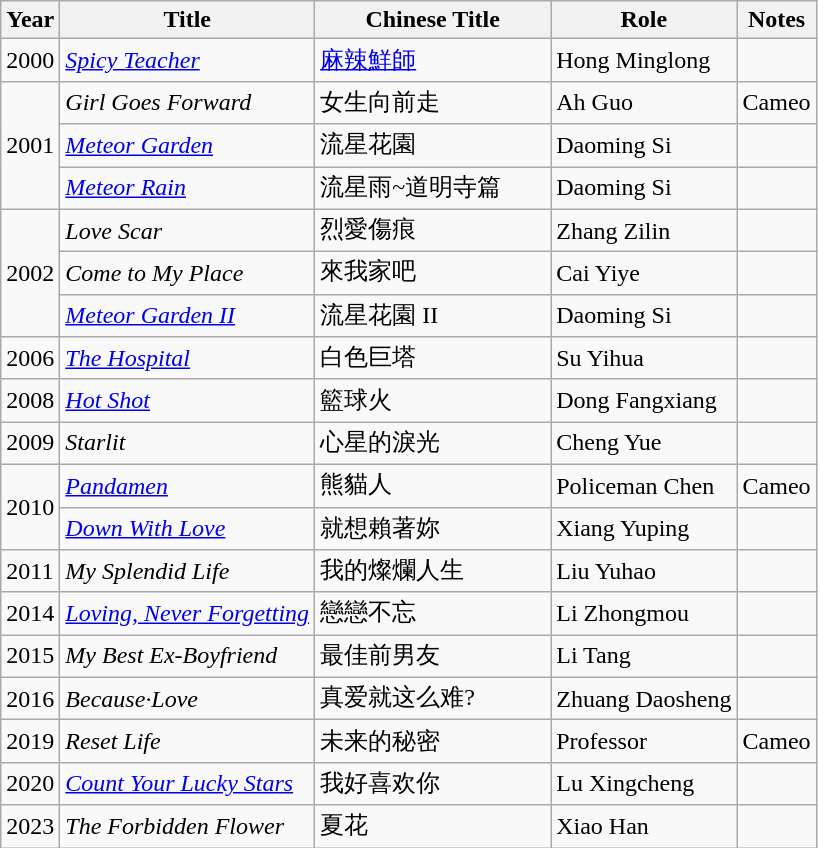<table class="wikitable">
<tr>
<th>Year</th>
<th>Title</th>
<th width="150px">Chinese Title</th>
<th>Role</th>
<th>Notes</th>
</tr>
<tr>
<td>2000</td>
<td><em><a href='#'>Spicy Teacher</a></em></td>
<td><a href='#'>麻辣鮮師</a></td>
<td>Hong Minglong</td>
<td></td>
</tr>
<tr>
<td rowspan="3">2001</td>
<td><em>Girl Goes Forward</em></td>
<td>女生向前走</td>
<td>Ah Guo</td>
<td>Cameo</td>
</tr>
<tr>
<td><em><a href='#'>Meteor Garden</a></em></td>
<td>流星花園</td>
<td>Daoming Si</td>
<td></td>
</tr>
<tr>
<td><em><a href='#'>Meteor Rain</a></em></td>
<td>流星雨~道明寺篇</td>
<td>Daoming Si</td>
<td></td>
</tr>
<tr>
<td rowspan="3">2002</td>
<td><em>Love Scar</em></td>
<td>烈愛傷痕</td>
<td>Zhang Zilin</td>
<td></td>
</tr>
<tr>
<td><em>Come to My Place</em></td>
<td>來我家吧</td>
<td>Cai Yiye</td>
<td></td>
</tr>
<tr>
<td><em><a href='#'>Meteor Garden II</a></em></td>
<td>流星花園 II</td>
<td>Daoming Si</td>
<td></td>
</tr>
<tr>
<td>2006</td>
<td><em><a href='#'>The Hospital</a></em></td>
<td>白色巨塔</td>
<td>Su Yihua</td>
<td></td>
</tr>
<tr>
<td>2008</td>
<td><em><a href='#'>Hot Shot</a></em></td>
<td>籃球火</td>
<td>Dong Fangxiang</td>
<td></td>
</tr>
<tr>
<td>2009</td>
<td><em>Starlit</em></td>
<td>心星的淚光</td>
<td>Cheng Yue</td>
<td></td>
</tr>
<tr>
<td rowspan="2">2010</td>
<td><em><a href='#'>Pandamen</a></em></td>
<td>熊貓人</td>
<td>Policeman Chen</td>
<td>Cameo</td>
</tr>
<tr>
<td><em><a href='#'>Down With Love</a></em></td>
<td>就想賴著妳</td>
<td>Xiang Yuping</td>
<td></td>
</tr>
<tr>
<td>2011</td>
<td><em>My Splendid Life</em></td>
<td>我的燦爛人生</td>
<td>Liu Yuhao</td>
<td></td>
</tr>
<tr>
<td>2014</td>
<td><em><a href='#'>Loving, Never Forgetting</a></em></td>
<td>戀戀不忘</td>
<td>Li Zhongmou</td>
<td></td>
</tr>
<tr>
<td>2015</td>
<td><em>My Best Ex-Boyfriend</em></td>
<td>最佳前男友</td>
<td>Li Tang</td>
<td></td>
</tr>
<tr>
<td>2016</td>
<td><em>Because·Love</em></td>
<td>真爱就这么难?</td>
<td>Zhuang Daosheng</td>
<td></td>
</tr>
<tr>
<td>2019</td>
<td><em>Reset Life</em></td>
<td>未来的秘密</td>
<td>Professor</td>
<td>Cameo</td>
</tr>
<tr>
<td>2020</td>
<td><em><a href='#'>Count Your Lucky Stars</a></em></td>
<td>我好喜欢你</td>
<td>Lu Xingcheng</td>
<td></td>
</tr>
<tr>
<td>2023</td>
<td><em>The Forbidden Flower</em></td>
<td>夏花</td>
<td>Xiao Han</td>
<td></td>
</tr>
</table>
